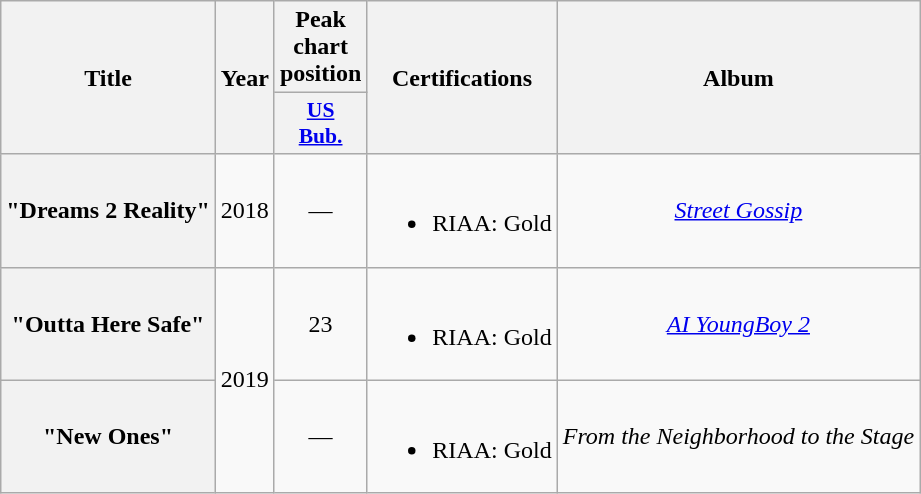<table class="wikitable plainrowheaders" style="text-align:center">
<tr>
<th rowspan="2">Title</th>
<th rowspan="2">Year</th>
<th>Peak chart position</th>
<th scope="col" rowspan="2">Certifications</th>
<th rowspan="2">Album</th>
</tr>
<tr>
<th scope="col" style="width:3em;font-size:90%;"><a href='#'>US<br>Bub.</a><br></th>
</tr>
<tr>
<th scope="row">"Dreams 2 Reality"<br></th>
<td>2018</td>
<td>—</td>
<td><br><ul><li>RIAA: Gold</li></ul></td>
<td><em><a href='#'>Street Gossip</a></em></td>
</tr>
<tr>
<th scope="row">"Outta Here Safe"<br></th>
<td rowspan=2>2019</td>
<td>23</td>
<td><br><ul><li>RIAA: Gold</li></ul></td>
<td><em><a href='#'>AI YoungBoy 2</a></em></td>
</tr>
<tr>
<th scope="row">"New Ones"<br></th>
<td>—</td>
<td><br><ul><li>RIAA: Gold</li></ul></td>
<td><em>From the Neighborhood to the Stage</em></td>
</tr>
</table>
